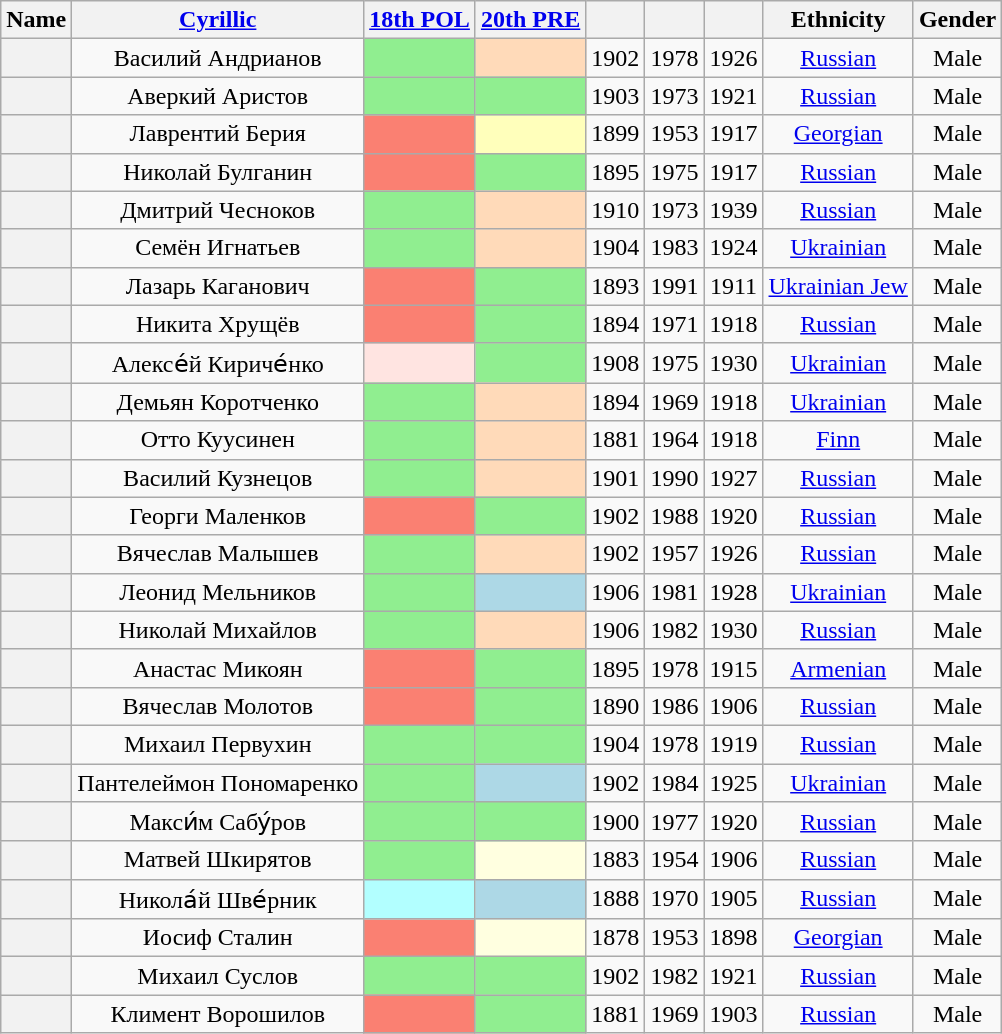<table class="wikitable sortable" style=text-align:center>
<tr>
<th scope="col">Name</th>
<th scope="col" class="unsortable"><a href='#'>Cyrillic</a></th>
<th scope="col"><a href='#'>18th POL</a></th>
<th scope="col"><a href='#'>20th PRE</a></th>
<th scope="col"></th>
<th scope="col"></th>
<th scope="col"></th>
<th scope="col">Ethnicity</th>
<th scope="col">Gender</th>
</tr>
<tr>
<th align="center" scope="row" style="font-weight:normal;"></th>
<td>Василий Андрианов</td>
<td bgcolor = LightGreen></td>
<td bgcolor = PeachPuff></td>
<td>1902</td>
<td>1978</td>
<td>1926</td>
<td><a href='#'>Russian</a></td>
<td>Male</td>
</tr>
<tr>
<th align="center" scope="row" style="font-weight:normal;"></th>
<td>Аверкий Аристов</td>
<td bgcolor = LightGreen></td>
<td bgcolor = LightGreen></td>
<td>1903</td>
<td>1973</td>
<td>1921</td>
<td><a href='#'>Russian</a></td>
<td>Male</td>
</tr>
<tr>
<th align="center" scope="row" style="font-weight:normal;"></th>
<td>Лаврентий Берия</td>
<td bgcolor = Salmon></td>
<td bgcolor = ffffbb></td>
<td>1899</td>
<td>1953</td>
<td>1917</td>
<td><a href='#'>Georgian</a></td>
<td>Male</td>
</tr>
<tr>
<th align="center" scope="row" style="font-weight:normal;"></th>
<td>Николай Булганин</td>
<td bgcolor = Salmon></td>
<td bgcolor = LightGreen></td>
<td>1895</td>
<td>1975</td>
<td>1917</td>
<td><a href='#'>Russian</a></td>
<td>Male</td>
</tr>
<tr>
<th align="center" scope="row" style="font-weight:normal;"></th>
<td>Дмитрий Чесноков</td>
<td bgcolor = LightGreen></td>
<td bgcolor = PeachPuff></td>
<td>1910</td>
<td>1973</td>
<td>1939</td>
<td><a href='#'>Russian</a></td>
<td>Male</td>
</tr>
<tr>
<th align="center" scope="row" style="font-weight:normal;"></th>
<td>Семён Игнатьев</td>
<td bgcolor = LightGreen></td>
<td bgcolor = PeachPuff></td>
<td>1904</td>
<td>1983</td>
<td>1924</td>
<td><a href='#'>Ukrainian</a></td>
<td>Male</td>
</tr>
<tr>
<th align="center" scope="row" style="font-weight:normal;"></th>
<td>Лазарь Каганович</td>
<td bgcolor = Salmon></td>
<td bgcolor = LightGreen></td>
<td>1893</td>
<td>1991</td>
<td>1911</td>
<td><a href='#'>Ukrainian Jew</a></td>
<td>Male</td>
</tr>
<tr>
<th align="center" scope="row" style="font-weight:normal;"></th>
<td>Никита Хрущёв</td>
<td bgcolor = Salmon></td>
<td bgcolor = LightGreen></td>
<td>1894</td>
<td>1971</td>
<td>1918</td>
<td><a href='#'>Russian</a></td>
<td>Male</td>
</tr>
<tr>
<th align="center" scope="row" style="font-weight:normal;"></th>
<td>Алексе́й Кириче́нко</td>
<td bgcolor = MistyRose></td>
<td bgcolor = LightGreen></td>
<td>1908</td>
<td>1975</td>
<td>1930</td>
<td><a href='#'>Ukrainian</a></td>
<td>Male</td>
</tr>
<tr>
<th align="center" scope="row" style="font-weight:normal;"></th>
<td>Демьян Коротченко</td>
<td bgcolor = LightGreen></td>
<td bgcolor = PeachPuff></td>
<td>1894</td>
<td>1969</td>
<td>1918</td>
<td><a href='#'>Ukrainian</a></td>
<td>Male</td>
</tr>
<tr>
<th align="center" scope="row" style="font-weight:normal;"></th>
<td>Отто Куусинен</td>
<td bgcolor = LightGreen></td>
<td bgcolor = PeachPuff></td>
<td>1881</td>
<td>1964</td>
<td>1918</td>
<td><a href='#'>Finn</a></td>
<td>Male</td>
</tr>
<tr>
<th align="center" scope="row" style="font-weight:normal;"></th>
<td>Василий Кузнецов</td>
<td bgcolor = LightGreen></td>
<td bgcolor = PeachPuff></td>
<td>1901</td>
<td>1990</td>
<td>1927</td>
<td><a href='#'>Russian</a></td>
<td>Male</td>
</tr>
<tr>
<th align="center" scope="row" style="font-weight:normal;"></th>
<td>Георги Маленков</td>
<td bgcolor = Salmon></td>
<td bgcolor = LightGreen></td>
<td>1902</td>
<td>1988</td>
<td>1920</td>
<td><a href='#'>Russian</a></td>
<td>Male</td>
</tr>
<tr>
<th align="center" scope="row" style="font-weight:normal;"></th>
<td>Вячеслав Малышев</td>
<td bgcolor = LightGreen></td>
<td bgcolor = PeachPuff></td>
<td>1902</td>
<td>1957</td>
<td>1926</td>
<td><a href='#'>Russian</a></td>
<td>Male</td>
</tr>
<tr>
<th align="center" scope="row" style="font-weight:normal;"></th>
<td>Леонид Мельников</td>
<td bgcolor = LightGreen></td>
<td bgcolor = LightBlue></td>
<td>1906</td>
<td>1981</td>
<td>1928</td>
<td><a href='#'>Ukrainian</a></td>
<td>Male</td>
</tr>
<tr>
<th align="center" scope="row" style="font-weight:normal;"></th>
<td>Николай Михайлов</td>
<td bgcolor = LightGreen></td>
<td bgcolor = PeachPuff></td>
<td>1906</td>
<td>1982</td>
<td>1930</td>
<td><a href='#'>Russian</a></td>
<td>Male</td>
</tr>
<tr>
<th align="center" scope="row" style="font-weight:normal;"></th>
<td>Анастас Микоян</td>
<td bgcolor = Salmon></td>
<td bgcolor = LightGreen></td>
<td>1895</td>
<td>1978</td>
<td>1915</td>
<td><a href='#'>Armenian</a></td>
<td>Male</td>
</tr>
<tr>
<th align="center" scope="row" style="font-weight:normal;"></th>
<td>Вячеслав Молотов</td>
<td bgcolor = Salmon></td>
<td bgcolor = LightGreen></td>
<td>1890</td>
<td>1986</td>
<td>1906</td>
<td><a href='#'>Russian</a></td>
<td>Male</td>
</tr>
<tr>
<th align="center" scope="row" style="font-weight:normal;"></th>
<td>Михаил Первухин</td>
<td bgcolor = LightGreen></td>
<td bgcolor = LightGreen></td>
<td>1904</td>
<td>1978</td>
<td>1919</td>
<td><a href='#'>Russian</a></td>
<td>Male</td>
</tr>
<tr>
<th align="center" scope="row" style="font-weight:normal;"></th>
<td>Пантелеймон Пономаренко</td>
<td bgcolor = LightGreen></td>
<td bgcolor = LightBlue></td>
<td>1902</td>
<td>1984</td>
<td>1925</td>
<td><a href='#'>Ukrainian</a></td>
<td>Male</td>
</tr>
<tr>
<th align="center" scope="row" style="font-weight:normal;"></th>
<td>Макси́м Сабу́ров</td>
<td bgcolor = LightGreen></td>
<td bgcolor = LightGreen></td>
<td>1900</td>
<td>1977</td>
<td>1920</td>
<td><a href='#'>Russian</a></td>
<td>Male</td>
</tr>
<tr>
<th align="center" scope="row" style="font-weight:normal;"></th>
<td>Матвей Шкирятов</td>
<td bgcolor = LightGreen></td>
<td bgcolor = LightYellow></td>
<td>1883</td>
<td>1954</td>
<td>1906</td>
<td><a href='#'>Russian</a></td>
<td>Male</td>
</tr>
<tr>
<th align="center" scope="row" style="font-weight:normal;"></th>
<td>Никола́й Шве́рник</td>
<td bgcolor = #B2FFFF></td>
<td bgcolor = LightBlue></td>
<td>1888</td>
<td>1970</td>
<td>1905</td>
<td><a href='#'>Russian</a></td>
<td>Male</td>
</tr>
<tr>
<th align="center" scope="row" style="font-weight:normal;"></th>
<td>Иосиф Сталин</td>
<td bgcolor = Salmon></td>
<td bgcolor = LightYellow></td>
<td>1878</td>
<td>1953</td>
<td>1898</td>
<td><a href='#'>Georgian</a></td>
<td>Male</td>
</tr>
<tr>
<th align="center" scope="row" style="font-weight:normal;"></th>
<td>Михаил Суслов</td>
<td bgcolor = LightGreen></td>
<td bgcolor = LightGreen></td>
<td>1902</td>
<td>1982</td>
<td>1921</td>
<td><a href='#'>Russian</a></td>
<td>Male</td>
</tr>
<tr>
<th align="center" scope="row" style="font-weight:normal;"></th>
<td>Климент Ворошилов</td>
<td bgcolor = Salmon></td>
<td bgcolor = LightGreen></td>
<td>1881</td>
<td>1969</td>
<td>1903</td>
<td><a href='#'>Russian</a></td>
<td>Male</td>
</tr>
</table>
